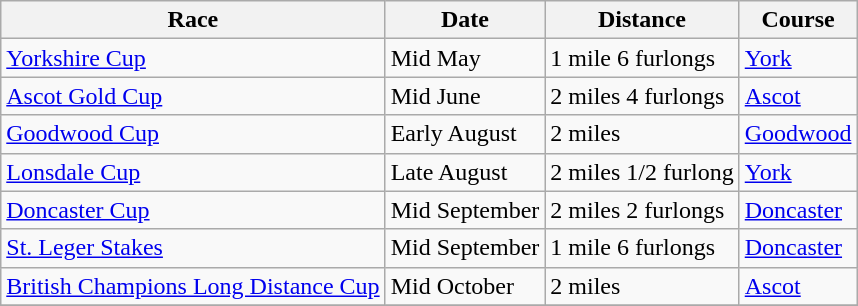<table class="wikitable">
<tr>
<th>Race</th>
<th>Date</th>
<th>Distance</th>
<th>Course</th>
</tr>
<tr>
<td><a href='#'>Yorkshire Cup</a></td>
<td>Mid May</td>
<td>1 mile 6 furlongs</td>
<td><a href='#'>York</a></td>
</tr>
<tr>
<td><a href='#'>Ascot Gold Cup</a></td>
<td>Mid June</td>
<td>2 miles 4 furlongs</td>
<td><a href='#'>Ascot</a></td>
</tr>
<tr>
<td><a href='#'>Goodwood Cup</a></td>
<td>Early August</td>
<td>2 miles</td>
<td><a href='#'>Goodwood</a></td>
</tr>
<tr>
<td><a href='#'>Lonsdale Cup</a></td>
<td>Late August</td>
<td>2 miles 1/2 furlong</td>
<td><a href='#'>York</a></td>
</tr>
<tr>
<td><a href='#'>Doncaster Cup</a></td>
<td>Mid September</td>
<td>2 miles 2 furlongs</td>
<td><a href='#'>Doncaster</a></td>
</tr>
<tr>
<td><a href='#'>St. Leger Stakes</a></td>
<td>Mid September</td>
<td>1 mile 6 furlongs</td>
<td><a href='#'>Doncaster</a></td>
</tr>
<tr>
<td><a href='#'>British Champions Long Distance Cup</a></td>
<td>Mid October</td>
<td>2 miles</td>
<td><a href='#'>Ascot</a></td>
</tr>
<tr>
</tr>
</table>
